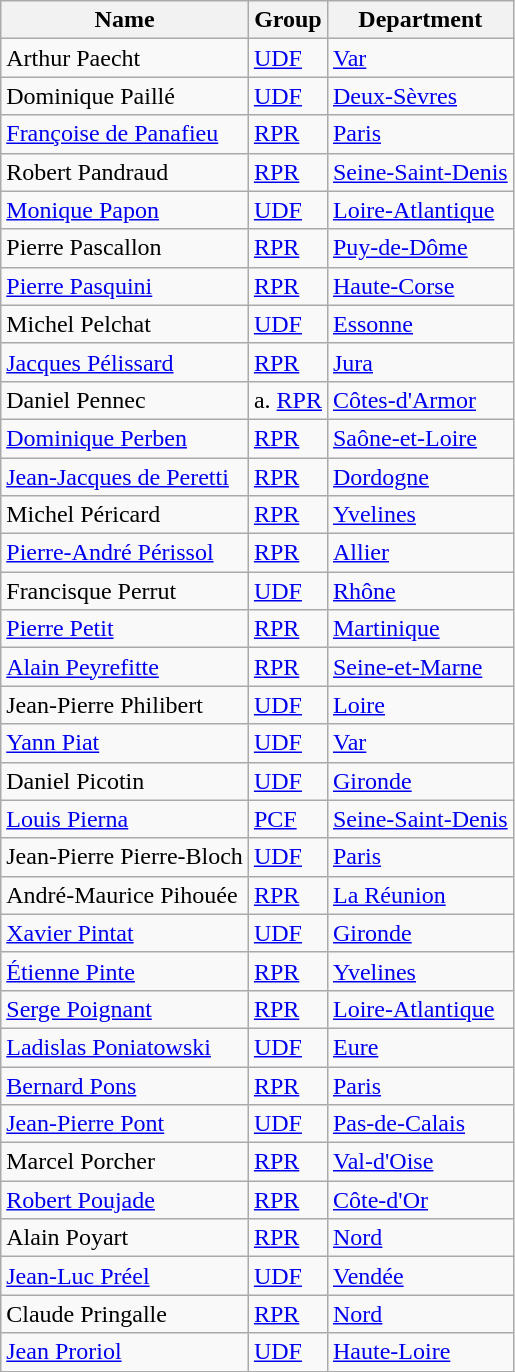<table class="wikitable alternance">
<tr>
<th>Name</th>
<th>Group</th>
<th>Department</th>
</tr>
<tr>
<td>Arthur Paecht</td>
<td><a href='#'>UDF</a></td>
<td><a href='#'>Var</a></td>
</tr>
<tr>
<td>Dominique Paillé</td>
<td><a href='#'>UDF</a></td>
<td><a href='#'>Deux-Sèvres</a></td>
</tr>
<tr>
<td><a href='#'>Françoise de Panafieu</a></td>
<td><a href='#'>RPR</a></td>
<td><a href='#'>Paris</a></td>
</tr>
<tr>
<td>Robert Pandraud</td>
<td><a href='#'>RPR</a></td>
<td><a href='#'>Seine-Saint-Denis</a></td>
</tr>
<tr>
<td><a href='#'>Monique Papon</a></td>
<td><a href='#'>UDF</a></td>
<td><a href='#'>Loire-Atlantique</a></td>
</tr>
<tr>
<td>Pierre Pascallon</td>
<td><a href='#'>RPR</a></td>
<td><a href='#'>Puy-de-Dôme</a></td>
</tr>
<tr>
<td><a href='#'>Pierre Pasquini</a></td>
<td><a href='#'>RPR</a></td>
<td><a href='#'>Haute-Corse</a></td>
</tr>
<tr>
<td>Michel Pelchat</td>
<td><a href='#'>UDF</a></td>
<td><a href='#'>Essonne</a></td>
</tr>
<tr>
<td><a href='#'>Jacques Pélissard</a></td>
<td><a href='#'>RPR</a></td>
<td><a href='#'>Jura</a></td>
</tr>
<tr>
<td>Daniel Pennec</td>
<td>a. <a href='#'>RPR</a></td>
<td><a href='#'>Côtes-d'Armor</a></td>
</tr>
<tr>
<td><a href='#'>Dominique Perben</a></td>
<td><a href='#'>RPR</a></td>
<td><a href='#'>Saône-et-Loire</a></td>
</tr>
<tr>
<td><a href='#'>Jean-Jacques de Peretti</a></td>
<td><a href='#'>RPR</a></td>
<td><a href='#'>Dordogne</a></td>
</tr>
<tr>
<td>Michel Péricard</td>
<td><a href='#'>RPR</a></td>
<td><a href='#'>Yvelines</a></td>
</tr>
<tr>
<td><a href='#'>Pierre-André Périssol</a></td>
<td><a href='#'>RPR</a></td>
<td><a href='#'>Allier</a></td>
</tr>
<tr>
<td>Francisque Perrut</td>
<td><a href='#'>UDF</a></td>
<td><a href='#'>Rhône</a></td>
</tr>
<tr>
<td><a href='#'>Pierre Petit</a></td>
<td><a href='#'>RPR</a></td>
<td><a href='#'>Martinique</a></td>
</tr>
<tr>
<td><a href='#'>Alain Peyrefitte</a></td>
<td><a href='#'>RPR</a></td>
<td><a href='#'>Seine-et-Marne</a></td>
</tr>
<tr>
<td>Jean-Pierre Philibert</td>
<td><a href='#'>UDF</a></td>
<td><a href='#'>Loire</a></td>
</tr>
<tr>
<td><a href='#'>Yann Piat</a></td>
<td><a href='#'>UDF</a></td>
<td><a href='#'>Var</a></td>
</tr>
<tr>
<td>Daniel Picotin</td>
<td><a href='#'>UDF</a></td>
<td><a href='#'>Gironde</a></td>
</tr>
<tr>
<td><a href='#'>Louis Pierna</a></td>
<td><a href='#'>PCF</a></td>
<td><a href='#'>Seine-Saint-Denis</a></td>
</tr>
<tr>
<td>Jean-Pierre Pierre-Bloch</td>
<td><a href='#'>UDF</a></td>
<td><a href='#'>Paris</a></td>
</tr>
<tr>
<td>André-Maurice Pihouée</td>
<td><a href='#'>RPR</a></td>
<td><a href='#'>La Réunion</a></td>
</tr>
<tr>
<td><a href='#'>Xavier Pintat</a></td>
<td><a href='#'>UDF</a></td>
<td><a href='#'>Gironde</a></td>
</tr>
<tr>
<td><a href='#'>Étienne Pinte</a></td>
<td><a href='#'>RPR</a></td>
<td><a href='#'>Yvelines</a></td>
</tr>
<tr>
<td><a href='#'>Serge Poignant</a></td>
<td><a href='#'>RPR</a></td>
<td><a href='#'>Loire-Atlantique</a></td>
</tr>
<tr>
<td><a href='#'>Ladislas Poniatowski</a></td>
<td><a href='#'>UDF</a></td>
<td><a href='#'>Eure</a></td>
</tr>
<tr>
<td><a href='#'>Bernard Pons</a></td>
<td><a href='#'>RPR</a></td>
<td><a href='#'>Paris</a></td>
</tr>
<tr>
<td><a href='#'>Jean-Pierre Pont</a></td>
<td><a href='#'>UDF</a></td>
<td><a href='#'>Pas-de-Calais</a></td>
</tr>
<tr>
<td>Marcel Porcher</td>
<td><a href='#'>RPR</a></td>
<td><a href='#'>Val-d'Oise</a></td>
</tr>
<tr>
<td><a href='#'>Robert Poujade</a></td>
<td><a href='#'>RPR</a></td>
<td><a href='#'>Côte-d'Or</a></td>
</tr>
<tr>
<td>Alain Poyart</td>
<td><a href='#'>RPR</a></td>
<td><a href='#'>Nord</a></td>
</tr>
<tr>
<td><a href='#'>Jean-Luc Préel</a></td>
<td><a href='#'>UDF</a></td>
<td><a href='#'>Vendée</a></td>
</tr>
<tr>
<td>Claude Pringalle</td>
<td><a href='#'>RPR</a></td>
<td><a href='#'>Nord</a></td>
</tr>
<tr>
<td><a href='#'>Jean Proriol</a></td>
<td><a href='#'>UDF</a></td>
<td><a href='#'>Haute-Loire</a></td>
</tr>
<tr>
</tr>
</table>
